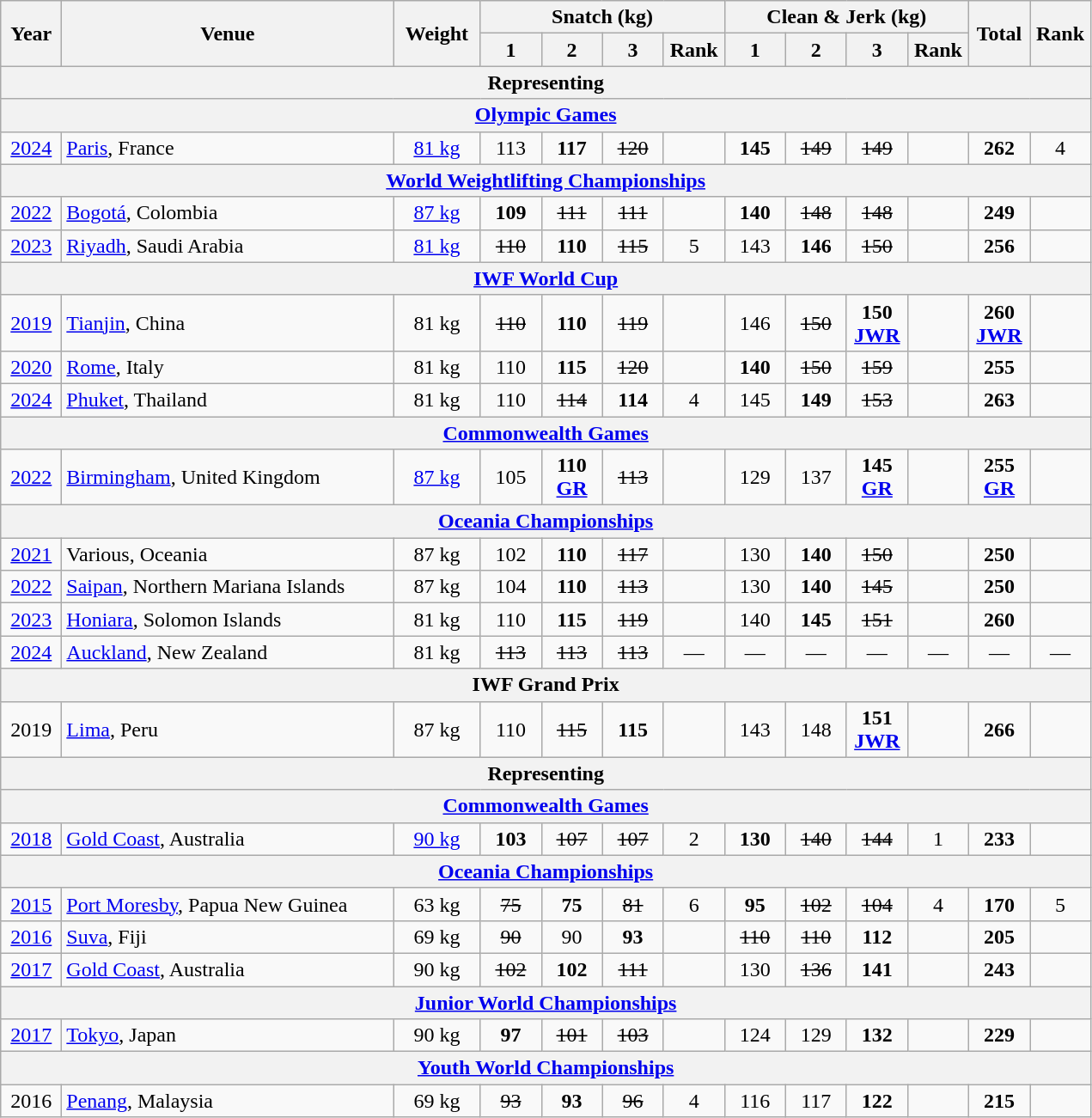<table class = "wikitable" style="text-align:center;">
<tr>
<th rowspan="2" style="width:40px;">Year</th>
<th rowspan="2" style="width:250px;">Venue</th>
<th rowspan="2" style="width:60px;">Weight</th>
<th colspan=4>Snatch (kg)</th>
<th colspan=4>Clean & Jerk (kg)</th>
<th rowspan="2" style="width:40px;">Total</th>
<th rowspan="2" style="width:40px;">Rank</th>
</tr>
<tr>
<th width=40>1</th>
<th width=40>2</th>
<th width=40>3</th>
<th width=40>Rank</th>
<th width=40>1</th>
<th width=40>2</th>
<th width=40>3</th>
<th width=40>Rank</th>
</tr>
<tr>
<th colspan=13>Representing </th>
</tr>
<tr>
<th colspan=13><a href='#'>Olympic Games</a></th>
</tr>
<tr>
<td><a href='#'>2024</a></td>
<td align=left><a href='#'>Paris</a>, France</td>
<td><a href='#'>81 kg</a></td>
<td>113</td>
<td><strong>117</strong></td>
<td><s>120</s></td>
<td></td>
<td><strong>145</strong></td>
<td><s>149</s></td>
<td><s>149</s></td>
<td></td>
<td><strong>262</strong></td>
<td>4</td>
</tr>
<tr>
<th colspan=13><a href='#'>World Weightlifting Championships</a></th>
</tr>
<tr>
<td><a href='#'>2022</a></td>
<td align="left"><a href='#'>Bogotá</a>, Colombia</td>
<td><a href='#'>87 kg</a></td>
<td><strong>109</strong></td>
<td><s>111</s></td>
<td><s>111</s></td>
<td><strong></strong></td>
<td><strong>140</strong></td>
<td><s>148</s></td>
<td><s>148</s></td>
<td><strong></strong></td>
<td><strong>249</strong></td>
<td><strong></strong></td>
</tr>
<tr>
<td><a href='#'>2023</a></td>
<td align=left><a href='#'>Riyadh</a>, Saudi Arabia</td>
<td><a href='#'>81 kg</a></td>
<td><s>110</s></td>
<td><strong>110</strong></td>
<td><s>115</s></td>
<td>5</td>
<td>143</td>
<td><strong>146</strong></td>
<td><s>150</s></td>
<td></td>
<td><strong>256</strong></td>
<td></td>
</tr>
<tr>
<th colspan=13><a href='#'>IWF World Cup</a></th>
</tr>
<tr>
<td><a href='#'>2019</a></td>
<td align="left"><a href='#'>Tianjin</a>, China</td>
<td>81 kg</td>
<td><s>110</s></td>
<td><strong>110</strong></td>
<td><s>119</s></td>
<td><strong></strong></td>
<td>146</td>
<td><s>150</s></td>
<td><strong>150 <a href='#'>JWR</a></strong></td>
<td><strong></strong></td>
<td><strong>260 <a href='#'>JWR</a></strong></td>
<td><strong></strong></td>
</tr>
<tr>
<td><a href='#'>2020</a></td>
<td align="left"><a href='#'>Rome</a>, Italy</td>
<td>81 kg</td>
<td>110</td>
<td><strong>115</strong></td>
<td><s>120</s></td>
<td><strong></strong></td>
<td><strong>140</strong></td>
<td><s>150</s></td>
<td><s>159</s></td>
<td><strong></strong></td>
<td><strong>255</strong></td>
<td><strong></strong></td>
</tr>
<tr>
<td><a href='#'>2024</a></td>
<td align=left><a href='#'>Phuket</a>, Thailand</td>
<td>81 kg</td>
<td>110</td>
<td><s>114</s></td>
<td><strong>114</strong></td>
<td>4</td>
<td>145</td>
<td><strong>149</strong></td>
<td><s>153</s></td>
<td></td>
<td><strong>263</strong></td>
<td></td>
</tr>
<tr>
<th colspan=13><a href='#'>Commonwealth Games</a></th>
</tr>
<tr>
<td><a href='#'>2022</a></td>
<td align="left"><a href='#'>Birmingham</a>, United Kingdom</td>
<td><a href='#'>87 kg</a></td>
<td>105</td>
<td><strong>110</strong><br><a href='#'><strong>GR</strong></a></td>
<td><s>113</s></td>
<td><strong></strong></td>
<td>129</td>
<td>137</td>
<td><strong>145</strong><br><a href='#'><strong>GR</strong></a></td>
<td><strong></strong></td>
<td><strong>255</strong><br><a href='#'><strong>GR</strong></a></td>
<td><strong></strong></td>
</tr>
<tr>
<th colspan=13><a href='#'>Oceania Championships</a></th>
</tr>
<tr>
<td><a href='#'>2021</a></td>
<td align=left>Various, Oceania</td>
<td>87 kg</td>
<td>102</td>
<td><strong>110</strong></td>
<td><s>117</s></td>
<td></td>
<td>130</td>
<td><strong>140</strong></td>
<td><s>150</s></td>
<td></td>
<td><strong>250</strong></td>
<td></td>
</tr>
<tr>
<td><a href='#'>2022</a></td>
<td align=left><a href='#'>Saipan</a>, Northern Mariana Islands</td>
<td>87 kg</td>
<td>104</td>
<td><strong>110</strong></td>
<td><s>113</s></td>
<td></td>
<td>130</td>
<td><strong>140</strong></td>
<td><s>145</s></td>
<td></td>
<td><strong>250</strong></td>
<td></td>
</tr>
<tr>
<td><a href='#'>2023</a></td>
<td align=left><a href='#'>Honiara</a>, Solomon Islands</td>
<td>81 kg</td>
<td>110</td>
<td><strong>115</strong></td>
<td><s>119</s></td>
<td></td>
<td>140</td>
<td><strong>145</strong></td>
<td><s>151</s></td>
<td></td>
<td><strong>260</strong></td>
<td></td>
</tr>
<tr>
<td><a href='#'>2024</a></td>
<td align=left><a href='#'>Auckland</a>, New Zealand</td>
<td>81 kg</td>
<td><s>113</s></td>
<td><s>113</s></td>
<td><s>113</s></td>
<td>—</td>
<td>—</td>
<td>—</td>
<td>—</td>
<td>—</td>
<td>—</td>
<td>—</td>
</tr>
<tr>
<th colspan=13>IWF Grand Prix</th>
</tr>
<tr>
<td>2019</td>
<td align=left><a href='#'>Lima</a>, Peru</td>
<td>87 kg</td>
<td>110</td>
<td><s>115</s></td>
<td><strong>115</strong></td>
<td><strong></strong></td>
<td>143</td>
<td>148</td>
<td><strong>151 <a href='#'>JWR</a></strong></td>
<td><strong></strong></td>
<td><strong>266</strong></td>
<td><strong></strong></td>
</tr>
<tr>
<th colspan=13>Representing </th>
</tr>
<tr>
<th colspan=13><a href='#'>Commonwealth Games</a></th>
</tr>
<tr>
<td><a href='#'>2018</a></td>
<td align=left><a href='#'>Gold Coast</a>, Australia</td>
<td><a href='#'>90 kg</a></td>
<td><strong>103</strong></td>
<td><s>107</s></td>
<td><s>107</s></td>
<td>2</td>
<td><strong>130</strong></td>
<td><s>140</s></td>
<td><s>144</s></td>
<td>1</td>
<td><strong>233</strong></td>
<td><strong></strong></td>
</tr>
<tr>
<th colspan=13><a href='#'>Oceania Championships</a></th>
</tr>
<tr>
<td><a href='#'>2015</a></td>
<td align=left><a href='#'>Port Moresby</a>, Papua New Guinea</td>
<td>63 kg</td>
<td><s>75</s></td>
<td><strong>75</strong></td>
<td><s>81</s></td>
<td>6</td>
<td><strong>95</strong></td>
<td><s>102</s></td>
<td><s>104</s></td>
<td>4</td>
<td><strong>170</strong></td>
<td>5</td>
</tr>
<tr>
<td><a href='#'>2016</a></td>
<td align=left><a href='#'>Suva</a>, Fiji</td>
<td>69 kg</td>
<td><s>90</s></td>
<td>90</td>
<td><strong>93</strong></td>
<td></td>
<td><s>110</s></td>
<td><s>110</s></td>
<td><strong>112</strong></td>
<td></td>
<td><strong>205</strong></td>
<td></td>
</tr>
<tr>
<td><a href='#'>2017</a></td>
<td align=left><a href='#'>Gold Coast</a>, Australia</td>
<td>90 kg</td>
<td><s>102</s></td>
<td><strong>102</strong></td>
<td><s>111</s></td>
<td></td>
<td>130</td>
<td><s>136</s></td>
<td><strong>141</strong></td>
<td></td>
<td><strong>243</strong></td>
<td></td>
</tr>
<tr>
<th colspan=13><a href='#'>Junior World Championships</a></th>
</tr>
<tr>
<td><a href='#'>2017</a></td>
<td align=left><a href='#'>Tokyo</a>, Japan</td>
<td>90 kg</td>
<td><strong>97</strong></td>
<td><s>101</s></td>
<td><s>103</s></td>
<td><strong></strong></td>
<td>124</td>
<td>129</td>
<td><strong>132</strong></td>
<td><strong></strong></td>
<td><strong>229</strong></td>
<td><strong></strong></td>
</tr>
<tr>
<th colspan=13><a href='#'>Youth World Championships</a></th>
</tr>
<tr>
<td>2016</td>
<td align=left><a href='#'>Penang</a>, Malaysia</td>
<td>69 kg</td>
<td><s>93</s></td>
<td><strong>93</strong></td>
<td><s>96</s></td>
<td>4</td>
<td>116</td>
<td>117</td>
<td><strong>122</strong></td>
<td><strong></strong></td>
<td><strong>215</strong></td>
<td><strong></strong></td>
</tr>
</table>
